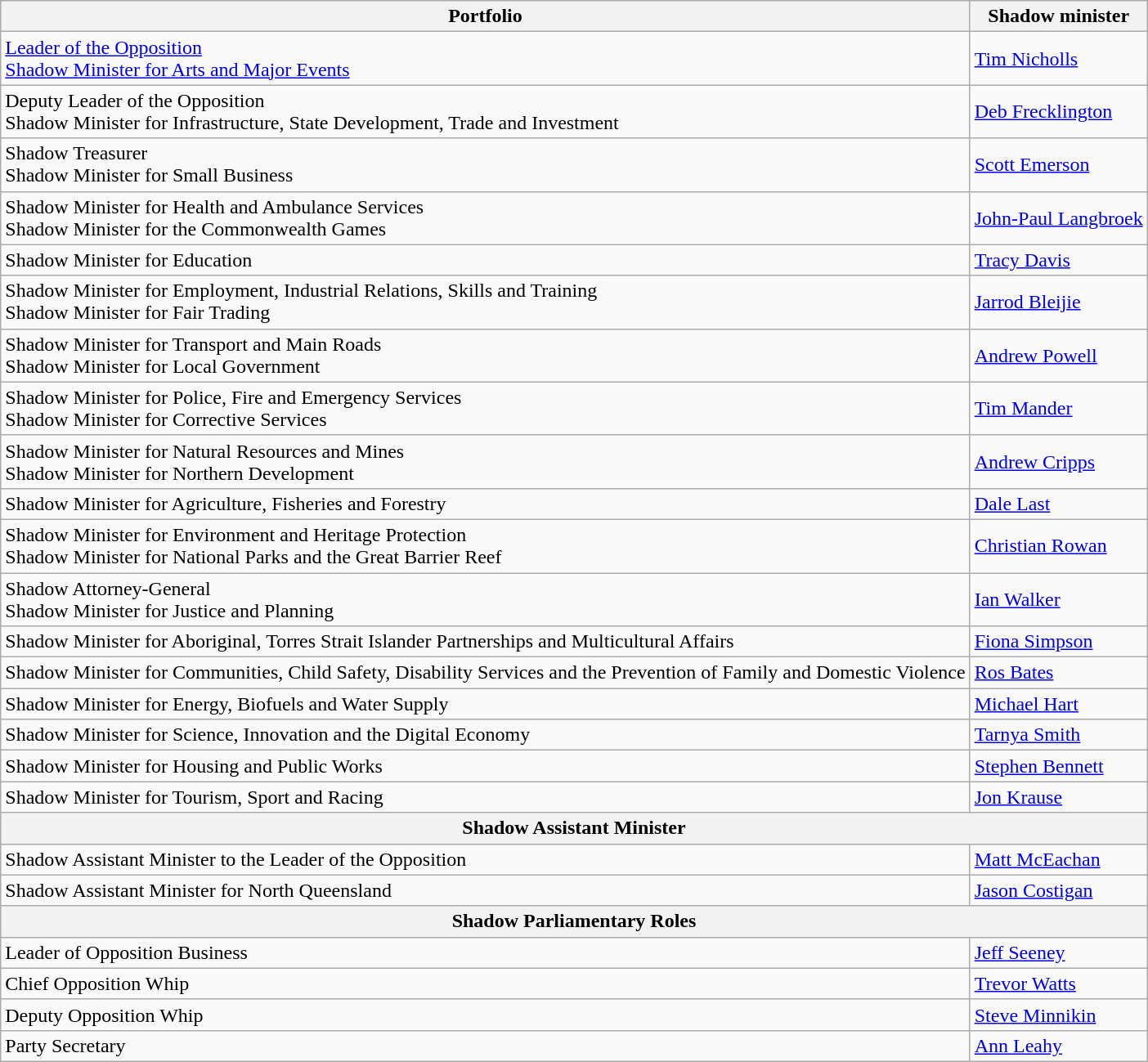<table class=wikitable>
<tr>
<th>Portfolio</th>
<th>Shadow minister</th>
</tr>
<tr>
<td><a href='#'>Leader of the Opposition<br>Shadow Minister for Arts and Major Events</a></td>
<td><a href='#'>Tim Nicholls</a></td>
</tr>
<tr>
<td>Deputy Leader of the Opposition<br>Shadow Minister for Infrastructure, State Development, Trade and Investment</td>
<td><a href='#'>Deb Frecklington</a></td>
</tr>
<tr>
<td>Shadow Treasurer<br>Shadow Minister for Small Business</td>
<td><a href='#'>Scott Emerson</a></td>
</tr>
<tr>
<td>Shadow Minister for Health and Ambulance Services<br>Shadow Minister for the Commonwealth Games</td>
<td><a href='#'>John-Paul Langbroek</a></td>
</tr>
<tr>
<td>Shadow Minister for Education</td>
<td><a href='#'>Tracy Davis</a></td>
</tr>
<tr>
<td>Shadow Minister for Employment, Industrial Relations, Skills and Training<br>Shadow Minister for Fair Trading</td>
<td><a href='#'>Jarrod Bleijie</a></td>
</tr>
<tr>
<td>Shadow Minister for Transport and Main Roads<br>Shadow Minister for Local Government</td>
<td><a href='#'>Andrew Powell</a></td>
</tr>
<tr>
<td>Shadow Minister for Police, Fire and Emergency Services<br>Shadow Minister for Corrective Services</td>
<td><a href='#'>Tim Mander</a></td>
</tr>
<tr>
<td>Shadow Minister for Natural Resources and Mines<br>Shadow Minister for Northern Development</td>
<td><a href='#'>Andrew Cripps</a></td>
</tr>
<tr>
<td>Shadow Minister for Agriculture, Fisheries and Forestry</td>
<td><a href='#'>Dale Last</a></td>
</tr>
<tr>
<td>Shadow Minister for Environment and Heritage Protection<br>Shadow Minister for National Parks and the Great Barrier Reef</td>
<td><a href='#'>Christian Rowan</a></td>
</tr>
<tr>
<td>Shadow Attorney-General<br>Shadow Minister for Justice and Planning</td>
<td><a href='#'>Ian Walker</a></td>
</tr>
<tr>
<td>Shadow Minister for Aboriginal, Torres Strait Islander Partnerships and Multicultural Affairs</td>
<td><a href='#'>Fiona Simpson</a></td>
</tr>
<tr>
<td>Shadow Minister for Communities, Child Safety, Disability Services and the Prevention of Family and Domestic Violence</td>
<td><a href='#'>Ros Bates</a></td>
</tr>
<tr>
<td>Shadow Minister for Energy, Biofuels and Water Supply</td>
<td><a href='#'>Michael Hart</a></td>
</tr>
<tr>
<td>Shadow Minister for Science, Innovation and the Digital Economy</td>
<td><a href='#'>Tarnya Smith</a></td>
</tr>
<tr>
<td>Shadow Minister for Housing and Public Works</td>
<td><a href='#'>Stephen Bennett</a></td>
</tr>
<tr>
<td>Shadow Minister for Tourism, Sport and Racing</td>
<td><a href='#'>Jon Krause</a></td>
</tr>
<tr>
<th colspan=3>Shadow Assistant Minister</th>
</tr>
<tr>
<td>Shadow Assistant Minister to the Leader of the Opposition</td>
<td><a href='#'>Matt McEachan</a></td>
</tr>
<tr>
<td>Shadow Assistant Minister for North Queensland</td>
<td><a href='#'>Jason Costigan</a></td>
</tr>
<tr>
<th colspan=3>Shadow Parliamentary Roles</th>
</tr>
<tr>
<td>Leader of Opposition Business</td>
<td><a href='#'>Jeff Seeney</a></td>
</tr>
<tr>
<td>Chief Opposition Whip</td>
<td><a href='#'>Trevor Watts</a></td>
</tr>
<tr>
<td>Deputy Opposition Whip</td>
<td><a href='#'>Steve Minnikin</a></td>
</tr>
<tr>
<td>Party Secretary</td>
<td><a href='#'>Ann Leahy</a></td>
</tr>
</table>
